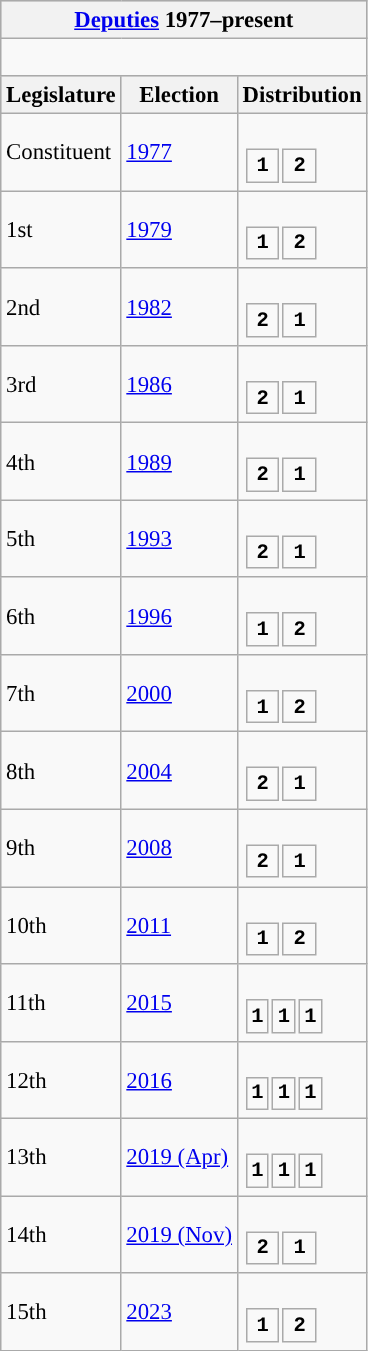<table class="wikitable" style="font-size:95%;">
<tr bgcolor="#CCCCCC">
<th colspan="3"><a href='#'>Deputies</a> 1977–present</th>
</tr>
<tr>
<td colspan="3"><br>









</td>
</tr>
<tr bgcolor="#CCCCCC">
<th>Legislature</th>
<th>Election</th>
<th>Distribution</th>
</tr>
<tr>
<td>Constituent</td>
<td><a href='#'>1977</a></td>
<td><br><table style="width:3.75em; font-size:90%; text-align:center; font-family:Courier New;">
<tr style="font-weight:bold">
<td style="background:">1</td>
<td style="background:">2</td>
</tr>
</table>
</td>
</tr>
<tr>
<td>1st</td>
<td><a href='#'>1979</a></td>
<td><br><table style="width:3.75em; font-size:90%; text-align:center; font-family:Courier New;">
<tr style="font-weight:bold">
<td style="background:">1</td>
<td style="background:">2</td>
</tr>
</table>
</td>
</tr>
<tr>
<td>2nd</td>
<td><a href='#'>1982</a></td>
<td><br><table style="width:3.75em; font-size:90%; text-align:center; font-family:Courier New;">
<tr style="font-weight:bold">
<td style="background:">2</td>
<td style="background:">1</td>
</tr>
</table>
</td>
</tr>
<tr>
<td>3rd</td>
<td><a href='#'>1986</a></td>
<td><br><table style="width:3.75em; font-size:90%; text-align:center; font-family:Courier New;">
<tr style="font-weight:bold">
<td style="background:">2</td>
<td style="background:">1</td>
</tr>
</table>
</td>
</tr>
<tr>
<td>4th</td>
<td><a href='#'>1989</a></td>
<td><br><table style="width:3.75em; font-size:90%; text-align:center; font-family:Courier New;">
<tr style="font-weight:bold">
<td style="background:">2</td>
<td style="background:">1</td>
</tr>
</table>
</td>
</tr>
<tr>
<td>5th</td>
<td><a href='#'>1993</a></td>
<td><br><table style="width:3.75em; font-size:90%; text-align:center; font-family:Courier New;">
<tr style="font-weight:bold">
<td style="background:">2</td>
<td style="background:">1</td>
</tr>
</table>
</td>
</tr>
<tr>
<td>6th</td>
<td><a href='#'>1996</a></td>
<td><br><table style="width:3.75em; font-size:90%; text-align:center; font-family:Courier New;">
<tr style="font-weight:bold">
<td style="background:">1</td>
<td style="background:">2</td>
</tr>
</table>
</td>
</tr>
<tr>
<td>7th</td>
<td><a href='#'>2000</a></td>
<td><br><table style="width:3.75em; font-size:90%; text-align:center; font-family:Courier New;">
<tr style="font-weight:bold">
<td style="background:">1</td>
<td style="background:">2</td>
</tr>
</table>
</td>
</tr>
<tr>
<td>8th</td>
<td><a href='#'>2004</a></td>
<td><br><table style="width:3.75em; font-size:90%; text-align:center; font-family:Courier New;">
<tr style="font-weight:bold">
<td style="background:">2</td>
<td style="background:">1</td>
</tr>
</table>
</td>
</tr>
<tr>
<td>9th</td>
<td><a href='#'>2008</a></td>
<td><br><table style="width:3.75em; font-size:90%; text-align:center; font-family:Courier New;">
<tr style="font-weight:bold">
<td style="background:">2</td>
<td style="background:">1</td>
</tr>
</table>
</td>
</tr>
<tr>
<td>10th</td>
<td><a href='#'>2011</a></td>
<td><br><table style="width:3.75em; font-size:90%; text-align:center; font-family:Courier New;">
<tr style="font-weight:bold">
<td style="background:">1</td>
<td style="background:">2</td>
</tr>
</table>
</td>
</tr>
<tr>
<td>11th</td>
<td><a href='#'>2015</a></td>
<td><br><table style="width:3.75em; font-size:90%; text-align:center; font-family:Courier New;">
<tr style="font-weight:bold">
<td style="background:">1</td>
<td style="background:">1</td>
<td style="background:">1</td>
</tr>
</table>
</td>
</tr>
<tr>
<td>12th</td>
<td><a href='#'>2016</a></td>
<td><br><table style="width:3.75em; font-size:90%; text-align:center; font-family:Courier New;">
<tr style="font-weight:bold">
<td style="background:">1</td>
<td style="background:">1</td>
<td style="background:">1</td>
</tr>
</table>
</td>
</tr>
<tr>
<td>13th</td>
<td><a href='#'>2019 (Apr)</a></td>
<td><br><table style="width:3.75em; font-size:90%; text-align:center; font-family:Courier New;">
<tr style="font-weight:bold">
<td style="background:">1</td>
<td style="background:">1</td>
<td style="background:">1</td>
</tr>
</table>
</td>
</tr>
<tr>
<td>14th</td>
<td><a href='#'>2019 (Nov)</a></td>
<td><br><table style="width:3.75em; font-size:90%; text-align:center; font-family:Courier New;">
<tr style="font-weight:bold">
<td style="background:">2</td>
<td style="background:">1</td>
</tr>
</table>
</td>
</tr>
<tr>
<td>15th</td>
<td><a href='#'>2023</a></td>
<td><br><table style="width:3.75em; font-size:90%; text-align:center; font-family:Courier New;">
<tr style="font-weight:bold">
<td style="background:">1</td>
<td style="background:">2</td>
</tr>
</table>
</td>
</tr>
</table>
